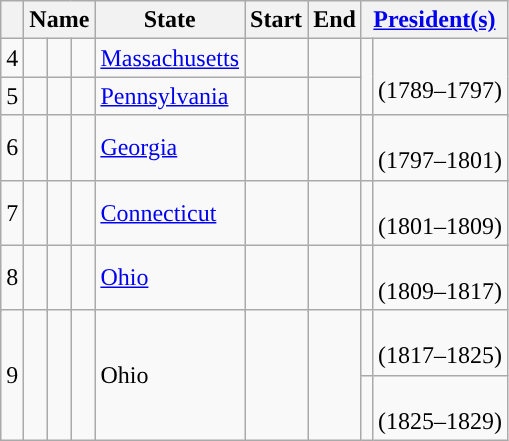<table class="wikitable sortable">
<tr>
<th></th>
<th colspan=3>Name</th>
<th>State</th>
<th>Start</th>
<th>End</th>
<th colspan=2><a href='#'>President(s)</a></th>
</tr>
<tr>
<td>4</td>
<td style="background: "></td>
<td></td>
<td></td>
<td><a href='#'>Massachusetts</a></td>
<td></td>
<td></td>
<td rowspan=3 style="background: "></td>
<td rowspan=3><br>(1789–1797)</td>
</tr>
<tr>
<td>5</td>
<td style="background: "></td>
<td></td>
<td></td>
<td><a href='#'>Pennsylvania</a></td>
<td></td>
<td></td>
</tr>
<tr>
<td rowspan=3>6</td>
<td rowspan=3 style="background: "></td>
<td rowspan=3></td>
<td rowspan=3></td>
<td rowspan=3><a href='#'>Georgia</a></td>
<td rowspan=3></td>
<td rowspan=3></td>
</tr>
<tr>
<td style="background: "></td>
<td><br>(1797–1801)</td>
</tr>
<tr>
<td rowspan=2 style="background: "></td>
<td rowspan=2><br>(1801–1809)</td>
</tr>
<tr>
<td rowspan=2>7</td>
<td rowspan=2 style="background: "></td>
<td rowspan=2></td>
<td rowspan=2></td>
<td rowspan=2><a href='#'>Connecticut</a></td>
<td rowspan=2></td>
<td rowspan=2></td>
</tr>
<tr>
<td rowspan=2 style="background: "></td>
<td rowspan=2><br>(1809–1817)</td>
</tr>
<tr>
<td rowspan=2>8</td>
<td rowspan=2 style="background: "></td>
<td rowspan=2></td>
<td rowspan=2></td>
<td rowspan=2><a href='#'>Ohio</a></td>
<td rowspan=2></td>
<td rowspan=2></td>
</tr>
<tr>
<td rowspan=2 style="background: "></td>
<td rowspan=2><br>(1817–1825)</td>
</tr>
<tr>
<td rowspan=2>9</td>
<td rowspan=2 style="background: "></td>
<td rowspan=2></td>
<td rowspan=2></td>
<td rowspan=2>Ohio</td>
<td rowspan=2></td>
<td rowspan=2></td>
</tr>
<tr>
<td style="background: "></td>
<td><br>(1825–1829)</td>
</tr>
</table>
